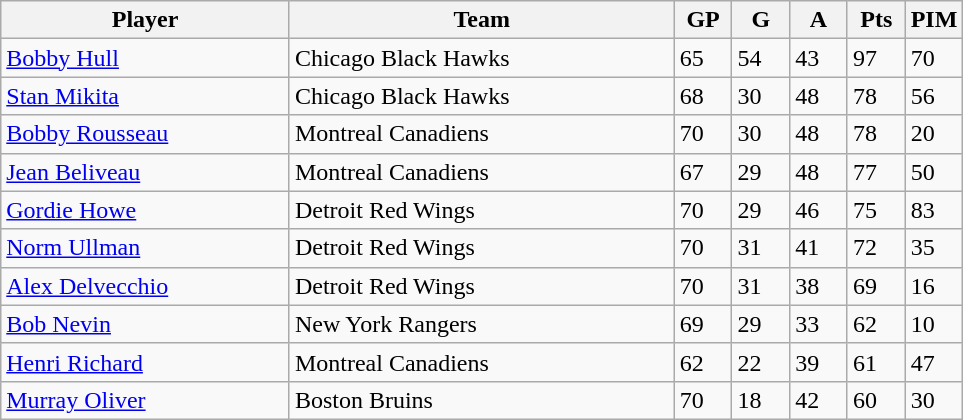<table class="wikitable">
<tr>
<th bgcolor="#DDDDFF" width="30%">Player</th>
<th bgcolor="#DDDDFF" width="40%">Team</th>
<th bgcolor="#DDDDFF" width="6%">GP</th>
<th bgcolor="#DDDDFF" width="6%">G</th>
<th bgcolor="#DDDDFF" width="6%">A</th>
<th bgcolor="#DDDDFF" width="6%">Pts</th>
<th bgcolor="#DDDDFF" width="6%">PIM</th>
</tr>
<tr>
<td><a href='#'>Bobby Hull</a></td>
<td>Chicago Black Hawks</td>
<td>65</td>
<td>54</td>
<td>43</td>
<td>97</td>
<td>70</td>
</tr>
<tr>
<td><a href='#'>Stan Mikita</a></td>
<td>Chicago Black Hawks</td>
<td>68</td>
<td>30</td>
<td>48</td>
<td>78</td>
<td>56</td>
</tr>
<tr>
<td><a href='#'>Bobby Rousseau</a></td>
<td>Montreal Canadiens</td>
<td>70</td>
<td>30</td>
<td>48</td>
<td>78</td>
<td>20</td>
</tr>
<tr>
<td><a href='#'>Jean Beliveau</a></td>
<td>Montreal Canadiens</td>
<td>67</td>
<td>29</td>
<td>48</td>
<td>77</td>
<td>50</td>
</tr>
<tr>
<td><a href='#'>Gordie Howe</a></td>
<td>Detroit Red Wings</td>
<td>70</td>
<td>29</td>
<td>46</td>
<td>75</td>
<td>83</td>
</tr>
<tr>
<td><a href='#'>Norm Ullman</a></td>
<td>Detroit Red Wings</td>
<td>70</td>
<td>31</td>
<td>41</td>
<td>72</td>
<td>35</td>
</tr>
<tr>
<td><a href='#'>Alex Delvecchio</a></td>
<td>Detroit Red Wings</td>
<td>70</td>
<td>31</td>
<td>38</td>
<td>69</td>
<td>16</td>
</tr>
<tr>
<td><a href='#'>Bob Nevin</a></td>
<td>New York Rangers</td>
<td>69</td>
<td>29</td>
<td>33</td>
<td>62</td>
<td>10</td>
</tr>
<tr>
<td><a href='#'>Henri Richard</a></td>
<td>Montreal Canadiens</td>
<td>62</td>
<td>22</td>
<td>39</td>
<td>61</td>
<td>47</td>
</tr>
<tr>
<td><a href='#'>Murray Oliver</a></td>
<td>Boston Bruins</td>
<td>70</td>
<td>18</td>
<td>42</td>
<td>60</td>
<td>30</td>
</tr>
</table>
